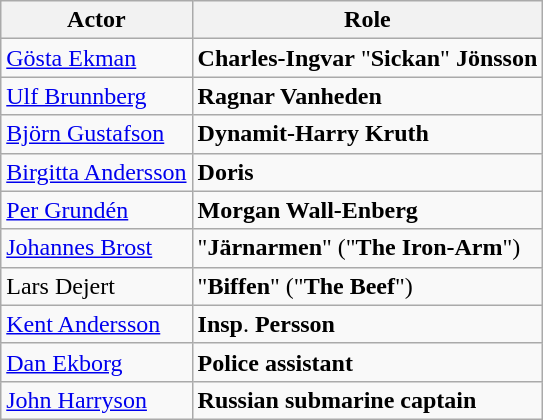<table class="wikitable sortable">
<tr>
<th>Actor</th>
<th>Role</th>
</tr>
<tr>
<td><a href='#'>Gösta Ekman</a></td>
<td><strong>Charles-Ingvar</strong> "<strong>Sickan</strong>" <strong>Jönsson</strong></td>
</tr>
<tr>
<td><a href='#'>Ulf Brunnberg</a></td>
<td><strong>Ragnar Vanheden</strong></td>
</tr>
<tr>
<td><a href='#'>Björn Gustafson</a></td>
<td><strong>Dynamit-Harry Kruth</strong></td>
</tr>
<tr>
<td><a href='#'>Birgitta Andersson</a></td>
<td><strong>Doris</strong></td>
</tr>
<tr>
<td><a href='#'>Per Grundén</a></td>
<td><strong>Morgan Wall-Enberg</strong></td>
</tr>
<tr>
<td><a href='#'>Johannes Brost</a></td>
<td>"<strong>Järnarmen</strong>" ("<strong>The Iron-Arm</strong>")</td>
</tr>
<tr>
<td>Lars Dejert</td>
<td>"<strong>Biffen</strong>" ("<strong>The Beef</strong>")</td>
</tr>
<tr>
<td><a href='#'>Kent Andersson</a></td>
<td><strong>Insp</strong>. <strong>Persson</strong></td>
</tr>
<tr>
<td><a href='#'>Dan Ekborg</a></td>
<td><strong>Police assistant</strong></td>
</tr>
<tr>
<td><a href='#'>John Harryson</a></td>
<td><strong>Russian submarine captain</strong></td>
</tr>
</table>
